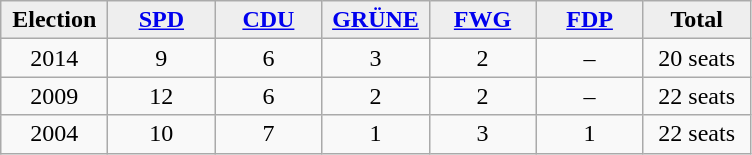<table class="wikitable">
<tr bgcolor="#eeeeee" align="center">
<td style="width:4em"><strong>Election</strong></td>
<td style="width:4em"><strong><a href='#'>SPD</a></strong></td>
<td style="width:4em"><strong><a href='#'>CDU</a></strong></td>
<td style="width:4em"><strong><a href='#'>GRÜNE</a></strong></td>
<td style="width:4em"><strong><a href='#'>FWG</a></strong></td>
<td style="width:4em"><strong><a href='#'>FDP</a></strong></td>
<td style="width:4em"><strong>Total</strong></td>
</tr>
<tr align="center">
<td>2014</td>
<td>9</td>
<td>6</td>
<td>3</td>
<td>2</td>
<td>–</td>
<td>20 seats</td>
</tr>
<tr align="center">
<td>2009</td>
<td>12</td>
<td>6</td>
<td>2</td>
<td>2</td>
<td>–</td>
<td>22 seats</td>
</tr>
<tr align="center">
<td>2004</td>
<td>10</td>
<td>7</td>
<td>1</td>
<td>3</td>
<td>1</td>
<td>22 seats</td>
</tr>
</table>
